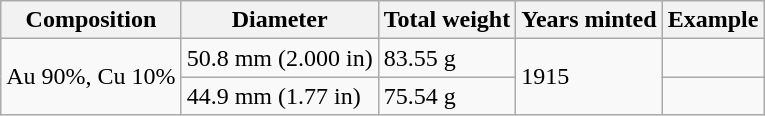<table class="wikitable">
<tr>
<th>Composition</th>
<th>Diameter</th>
<th>Total weight</th>
<th>Years minted</th>
<th>Example</th>
</tr>
<tr>
<td rowspan = "2">Au 90%, Cu 10%</td>
<td>50.8 mm (2.000 in)</td>
<td>83.55 g</td>
<td rowspan = "2">1915</td>
<td></td>
</tr>
<tr>
<td>44.9 mm (1.77 in)</td>
<td>75.54 g</td>
<td></td>
</tr>
</table>
